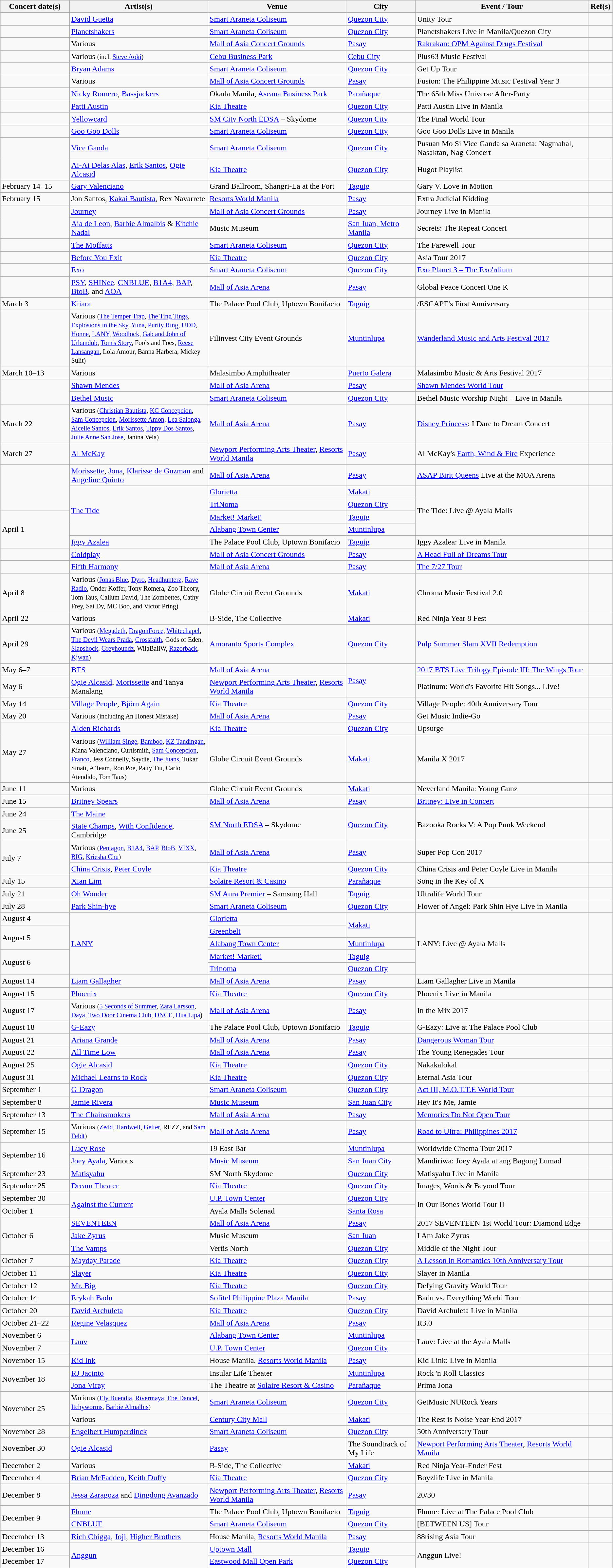<table class="wikitable sortable" style="font-size: 100%; width=100%;" style="text-align:center;">
<tr>
<th class="unsortable" style="width: 10%;" scope="col">Concert date(s)</th>
<th style="width: 20%;" scope="col">Artist(s)</th>
<th style="width: 20%;" scope="col">Venue</th>
<th style="width: 10%;" scope="col">City</th>
<th style="width: 25%;" scope="col">Event / Tour</th>
<th style="width: 1%;" scope="col">Ref(s)</th>
</tr>
<tr>
<td></td>
<td><a href='#'>David Guetta</a></td>
<td><a href='#'>Smart Araneta Coliseum</a></td>
<td><a href='#'>Quezon City</a></td>
<td>Unity Tour</td>
<td></td>
</tr>
<tr>
<td></td>
<td><a href='#'>Planetshakers</a></td>
<td><a href='#'>Smart Araneta Coliseum</a></td>
<td><a href='#'>Quezon City</a></td>
<td>Planetshakers Live in Manila/Quezon City</td>
<td></td>
</tr>
<tr>
<td></td>
<td>Various</td>
<td><a href='#'>Mall of Asia Concert Grounds</a></td>
<td><a href='#'>Pasay</a></td>
<td><a href='#'>Rakrakan: OPM Against Drugs Festival</a></td>
<td></td>
</tr>
<tr>
<td></td>
<td>Various <small>(incl. <a href='#'>Steve Aoki</a>)</small></td>
<td><a href='#'>Cebu Business Park</a></td>
<td><a href='#'>Cebu City</a></td>
<td>Plus63 Music Festival</td>
<td></td>
</tr>
<tr>
<td></td>
<td><a href='#'>Bryan Adams</a></td>
<td><a href='#'>Smart Araneta Coliseum</a></td>
<td><a href='#'>Quezon City</a></td>
<td>Get Up Tour</td>
<td></td>
</tr>
<tr>
<td></td>
<td>Various</td>
<td><a href='#'>Mall of Asia Concert Grounds</a></td>
<td><a href='#'>Pasay</a></td>
<td>Fusion: The Philippine Music Festival Year 3</td>
<td></td>
</tr>
<tr>
<td></td>
<td><a href='#'>Nicky Romero</a>, <a href='#'>Bassjackers</a></td>
<td>Okada Manila, <a href='#'>Aseana Business Park</a></td>
<td><a href='#'>Parañaque</a></td>
<td>The 65th Miss Universe After-Party</td>
<td></td>
</tr>
<tr>
<td></td>
<td><a href='#'>Patti Austin</a></td>
<td><a href='#'>Kia Theatre</a></td>
<td><a href='#'>Quezon City</a></td>
<td>Patti Austin Live in Manila</td>
<td></td>
</tr>
<tr>
<td></td>
<td><a href='#'>Yellowcard</a></td>
<td><a href='#'>SM City North EDSA</a> – Skydome</td>
<td><a href='#'>Quezon City</a></td>
<td>The Final World Tour</td>
<td></td>
</tr>
<tr>
<td></td>
<td><a href='#'>Goo Goo Dolls</a></td>
<td><a href='#'>Smart Araneta Coliseum</a></td>
<td><a href='#'>Quezon City</a></td>
<td>Goo Goo Dolls Live in Manila</td>
<td></td>
</tr>
<tr>
<td rowspan=2></td>
<td><a href='#'>Vice Ganda</a></td>
<td><a href='#'>Smart Araneta Coliseum</a></td>
<td><a href='#'>Quezon City</a></td>
<td>Pusuan Mo Si Vice Ganda sa Araneta: Nagmahal, Nasaktan, Nag-Concert</td>
<td></td>
</tr>
<tr>
<td><a href='#'>Ai-Ai Delas Alas</a>, <a href='#'>Erik Santos</a>, <a href='#'>Ogie Alcasid</a></td>
<td><a href='#'>Kia Theatre</a></td>
<td><a href='#'>Quezon City</a></td>
<td>Hugot Playlist</td>
<td></td>
</tr>
<tr>
<td>February 14–15</td>
<td><a href='#'>Gary Valenciano</a></td>
<td>Grand Ballroom, Shangri-La at the Fort</td>
<td><a href='#'>Taguig</a></td>
<td>Gary V. Love in Motion</td>
<td></td>
</tr>
<tr>
<td>February 15</td>
<td>Jon Santos, <a href='#'>Kakai Bautista</a>, Rex Navarrete</td>
<td><a href='#'>Resorts World Manila</a></td>
<td><a href='#'>Pasay</a></td>
<td>Extra Judicial Kidding</td>
<td></td>
</tr>
<tr>
<td rowspan=2></td>
<td><a href='#'>Journey</a></td>
<td><a href='#'>Mall of Asia Concert Grounds</a></td>
<td><a href='#'>Pasay</a></td>
<td>Journey Live in Manila</td>
<td></td>
</tr>
<tr>
<td><a href='#'>Aia de Leon</a>, <a href='#'>Barbie Almalbis</a> & <a href='#'>Kitchie Nadal</a></td>
<td>Music Museum</td>
<td><a href='#'>San Juan, Metro Manila</a></td>
<td>Secrets: The Repeat Concert</td>
<td></td>
</tr>
<tr>
<td></td>
<td><a href='#'>The Moffatts</a></td>
<td><a href='#'>Smart Araneta Coliseum</a></td>
<td><a href='#'>Quezon City</a></td>
<td>The Farewell Tour</td>
<td></td>
</tr>
<tr>
<td></td>
<td><a href='#'>Before You Exit</a></td>
<td><a href='#'>Kia Theatre</a></td>
<td><a href='#'>Quezon City</a></td>
<td>Asia Tour 2017</td>
<td></td>
</tr>
<tr>
<td></td>
<td><a href='#'>Exo</a></td>
<td><a href='#'>Smart Araneta Coliseum</a></td>
<td><a href='#'>Quezon City</a></td>
<td><a href='#'>Exo Planet 3 – The Exo'rdium</a></td>
<td></td>
</tr>
<tr>
<td></td>
<td><a href='#'>PSY</a>, <a href='#'>SHINee</a>, <a href='#'>CNBLUE</a>, <a href='#'>B1A4</a>, <a href='#'>BAP</a>, <a href='#'>BtoB</a>, and <a href='#'>AOA</a></td>
<td><a href='#'>Mall of Asia Arena</a></td>
<td><a href='#'>Pasay</a></td>
<td>Global Peace Concert One K</td>
<td></td>
</tr>
<tr>
<td>March 3</td>
<td><a href='#'>Kiiara</a></td>
<td>The Palace Pool Club, Uptown Bonifacio</td>
<td><a href='#'>Taguig</a></td>
<td>/ESCAPE's First Anniversary</td>
<td></td>
</tr>
<tr>
<td></td>
<td>Various <small>(<a href='#'>The Temper Trap</a>, <a href='#'>The Ting Tings</a>, <a href='#'>Explosions in the Sky</a>, <a href='#'>Yuna</a>, <a href='#'>Purity Ring</a>, <a href='#'>UDD</a>, <a href='#'>Honne</a>, <a href='#'>LANY</a>, <a href='#'>Woodlock</a>, <a href='#'>Gab and John of Urbandub</a>, <a href='#'>Tom's Story</a>, Fools and Foes, <a href='#'>Reese Lansangan</a>, Lola Amour, Banna Harbera, Mickey Sulit)</small></td>
<td>Filinvest City Event Grounds</td>
<td><a href='#'>Muntinlupa</a></td>
<td><a href='#'>Wanderland Music and Arts Festival 2017</a></td>
<td></td>
</tr>
<tr>
<td>March 10–13</td>
<td>Various</td>
<td>Malasimbo Amphitheater</td>
<td><a href='#'>Puerto Galera</a></td>
<td>Malasimbo Music & Arts Festival 2017</td>
<td></td>
</tr>
<tr>
<td rowspan=2></td>
<td><a href='#'>Shawn Mendes</a></td>
<td><a href='#'>Mall of Asia Arena</a></td>
<td><a href='#'>Pasay</a></td>
<td><a href='#'>Shawn Mendes World Tour</a></td>
<td></td>
</tr>
<tr>
<td><a href='#'>Bethel Music</a></td>
<td><a href='#'>Smart Araneta Coliseum</a></td>
<td><a href='#'>Quezon City</a></td>
<td>Bethel Music Worship Night – Live in Manila</td>
<td></td>
</tr>
<tr>
<td>March 22</td>
<td>Various <small>(<a href='#'>Christian Bautista</a>, <a href='#'>KC Concepcion</a>, <a href='#'>Sam Concepcion</a>, <a href='#'>Morissette Amon</a>, <a href='#'>Lea Salonga</a>, <a href='#'>Aicelle Santos</a>, <a href='#'>Erik Santos</a>, <a href='#'>Tippy Dos Santos</a>, <a href='#'>Julie Anne San Jose</a>, Janina Vela)</small></td>
<td><a href='#'>Mall of Asia Arena</a></td>
<td><a href='#'>Pasay</a></td>
<td><a href='#'>Disney Princess</a>: I Dare to Dream Concert</td>
<td></td>
</tr>
<tr>
<td>March 27</td>
<td><a href='#'>Al McKay</a></td>
<td><a href='#'>Newport Performing Arts Theater</a>, <a href='#'>Resorts World Manila</a></td>
<td><a href='#'>Pasay</a></td>
<td>Al McKay's <a href='#'>Earth, Wind & Fire</a> Experience</td>
<td></td>
</tr>
<tr>
<td rowspan=3></td>
<td><a href='#'>Morissette</a>, <a href='#'>Jona</a>, <a href='#'>Klarisse de Guzman</a> and <a href='#'>Angeline Quinto</a></td>
<td><a href='#'>Mall of Asia Arena</a></td>
<td><a href='#'>Pasay</a></td>
<td><a href='#'>ASAP Birit Queens</a> Live at the MOA Arena</td>
<td></td>
</tr>
<tr>
<td rowspan=4><a href='#'>The Tide</a></td>
<td><a href='#'>Glorietta</a></td>
<td><a href='#'>Makati</a></td>
<td rowspan=4>The Tide: Live @ Ayala Malls</td>
<td rowspan=4></td>
</tr>
<tr>
<td><a href='#'>TriNoma</a></td>
<td><a href='#'>Quezon City</a></td>
</tr>
<tr>
<td rowspan=3>April 1</td>
<td><a href='#'>Market! Market!</a></td>
<td><a href='#'>Taguig</a></td>
</tr>
<tr>
<td><a href='#'>Alabang Town Center</a></td>
<td><a href='#'>Muntinlupa</a></td>
</tr>
<tr>
<td><a href='#'>Iggy Azalea</a></td>
<td>The Palace Pool Club, Uptown Bonifacio</td>
<td><a href='#'>Taguig</a></td>
<td>Iggy Azalea: Live in Manila</td>
<td></td>
</tr>
<tr>
<td></td>
<td><a href='#'>Coldplay</a></td>
<td><a href='#'>Mall of Asia Concert Grounds</a></td>
<td><a href='#'>Pasay</a></td>
<td><a href='#'>A Head Full of Dreams Tour</a></td>
<td></td>
</tr>
<tr>
<td></td>
<td><a href='#'>Fifth Harmony</a></td>
<td><a href='#'>Mall of Asia Arena</a></td>
<td><a href='#'>Pasay</a></td>
<td><a href='#'>The 7/27 Tour</a></td>
<td></td>
</tr>
<tr>
<td>April 8</td>
<td>Various <small>(<a href='#'>Jonas Blue</a>, <a href='#'>Dyro</a>, <a href='#'>Headhunterz</a>, <a href='#'>Rave Radio</a>, Onder Koffer, Tony Romera, Zoo Theory, Tom Taus, Callum David, The Zombettes, Cathy Frey, Sai Dy, MC Boo, and Victor Pring)</small></td>
<td>Globe Circuit Event Grounds</td>
<td><a href='#'>Makati</a></td>
<td>Chroma Music Festival 2.0</td>
<td></td>
</tr>
<tr>
<td>April 22</td>
<td>Various</td>
<td>B-Side, The Collective</td>
<td><a href='#'>Makati</a></td>
<td>Red Ninja Year 8 Fest</td>
<td></td>
</tr>
<tr>
<td>April 29</td>
<td>Various <small>(<a href='#'>Megadeth</a>, <a href='#'>DragonForce</a>, <a href='#'>Whitechapel</a>, <a href='#'>The Devil Wears Prada</a>, <a href='#'>Crossfaith</a>, Gods of Eden, <a href='#'>Slapshock</a>, <a href='#'>Greyhoundz</a>, WilaBaliW, <a href='#'>Razorback</a>, <a href='#'>Kjwan</a>)</small></td>
<td><a href='#'>Amoranto Sports Complex</a></td>
<td><a href='#'>Quezon City</a></td>
<td><a href='#'>Pulp Summer Slam XVII Redemption</a></td>
<td></td>
</tr>
<tr>
<td>May 6–7</td>
<td><a href='#'>BTS</a></td>
<td><a href='#'>Mall of Asia Arena</a></td>
<td rowspan="2"><a href='#'>Pasay</a></td>
<td><a href='#'>2017 BTS Live Trilogy Episode III: The Wings Tour</a></td>
<td></td>
</tr>
<tr>
<td>May 6</td>
<td><a href='#'>Ogie Alcasid</a>, <a href='#'>Morissette</a> and Tanya Manalang</td>
<td><a href='#'>Newport Performing Arts Theater</a>, <a href='#'>Resorts World Manila</a></td>
<td>Platinum: World's Favorite Hit Songs... Live!</td>
<td></td>
</tr>
<tr>
<td>May 14</td>
<td><a href='#'>Village People</a>, <a href='#'>Björn Again</a></td>
<td><a href='#'>Kia Theatre</a></td>
<td><a href='#'>Quezon City</a></td>
<td>Village People: 40th Anniversary Tour</td>
<td></td>
</tr>
<tr>
<td>May 20</td>
<td>Various <small>(including An Honest Mistake)</small></td>
<td><a href='#'>Mall of Asia Arena</a></td>
<td><a href='#'>Pasay</a></td>
<td>Get Music Indie-Go</td>
<td></td>
</tr>
<tr>
<td rowspan=2>May 27</td>
<td><a href='#'>Alden Richards</a></td>
<td><a href='#'>Kia Theatre</a></td>
<td><a href='#'>Quezon City</a></td>
<td>Upsurge</td>
<td></td>
</tr>
<tr>
<td>Various <small>(<a href='#'>William Singe</a>, <a href='#'>Bamboo</a>, <a href='#'>KZ Tandingan</a>, Kiana Valenciano, Curtismith, <a href='#'>Sam Concepcion</a>, <a href='#'>Franco</a>, Jess Connelly, Saydie, <a href='#'>The Juans</a>, Tukar Sinati, A Team, Ron Poe, Patty Tiu, Carlo Atendido, Tom Taus)</small></td>
<td>Globe Circuit Event Grounds</td>
<td><a href='#'>Makati</a></td>
<td>Manila X 2017</td>
<td></td>
</tr>
<tr>
<td>June 11</td>
<td>Various</td>
<td>Globe Circuit Event Grounds</td>
<td><a href='#'>Makati</a></td>
<td>Neverland Manila: Young Gunz</td>
<td></td>
</tr>
<tr>
<td>June 15</td>
<td><a href='#'>Britney Spears</a></td>
<td><a href='#'>Mall of Asia Arena</a></td>
<td><a href='#'>Pasay</a></td>
<td><a href='#'>Britney: Live in Concert</a></td>
<td></td>
</tr>
<tr>
<td>June 24</td>
<td><a href='#'>The Maine</a></td>
<td rowspan=2><a href='#'>SM North EDSA</a> – Skydome</td>
<td rowspan=2><a href='#'>Quezon City</a></td>
<td rowspan=2>Bazooka Rocks V: A Pop Punk Weekend</td>
<td rowspan=2></td>
</tr>
<tr>
<td>June 25</td>
<td><a href='#'>State Champs</a>, <a href='#'>With Confidence</a>, Cambridge</td>
</tr>
<tr>
<td rowspan=2>July 7</td>
<td>Various <small>(<a href='#'>Pentagon</a>, <a href='#'>B1A4</a>, <a href='#'>BAP</a>, <a href='#'>BtoB</a>, <a href='#'>VIXX</a>, <a href='#'>BIG</a>, <a href='#'>Kriesha Chu</a>)</small></td>
<td><a href='#'>Mall of Asia Arena</a></td>
<td><a href='#'>Pasay</a></td>
<td>Super Pop Con 2017</td>
<td></td>
</tr>
<tr>
<td><a href='#'>China Crisis</a>, <a href='#'>Peter Coyle</a></td>
<td><a href='#'>Kia Theatre</a></td>
<td><a href='#'>Quezon City</a></td>
<td>China Crisis and Peter Coyle Live in Manila</td>
<td></td>
</tr>
<tr>
<td>July 15</td>
<td><a href='#'>Xian Lim</a></td>
<td><a href='#'>Solaire Resort & Casino</a></td>
<td><a href='#'>Parañaque</a></td>
<td>Song in the Key of X</td>
<td></td>
</tr>
<tr>
<td>July 21</td>
<td><a href='#'>Oh Wonder</a></td>
<td><a href='#'>SM Aura Premier</a> – Samsung Hall</td>
<td><a href='#'>Taguig</a></td>
<td>Ultralife World Tour</td>
<td></td>
</tr>
<tr>
<td>July 28</td>
<td><a href='#'>Park Shin-hye</a></td>
<td><a href='#'>Smart Araneta Coliseum</a></td>
<td><a href='#'>Quezon City</a></td>
<td>Flower of Angel: Park Shin Hye Live in Manila</td>
<td></td>
</tr>
<tr>
<td>August 4</td>
<td rowspan=5><a href='#'>LANY</a></td>
<td><a href='#'>Glorietta</a></td>
<td rowspan=2><a href='#'>Makati</a></td>
<td rowspan=5>LANY: Live @ Ayala Malls</td>
<td rowspan=5></td>
</tr>
<tr>
<td rowspan=2>August 5</td>
<td><a href='#'>Greenbelt</a></td>
</tr>
<tr>
<td><a href='#'>Alabang Town Center</a></td>
<td><a href='#'>Muntinlupa</a></td>
</tr>
<tr>
<td rowspan=2>August 6</td>
<td><a href='#'>Market! Market!</a></td>
<td><a href='#'>Taguig</a></td>
</tr>
<tr>
<td><a href='#'>Trinoma</a></td>
<td><a href='#'>Quezon City</a></td>
</tr>
<tr>
<td>August 14</td>
<td><a href='#'>Liam Gallagher</a></td>
<td><a href='#'>Mall of Asia Arena</a></td>
<td><a href='#'>Pasay</a></td>
<td>Liam Gallagher Live in Manila</td>
<td></td>
</tr>
<tr>
<td>August 15</td>
<td><a href='#'>Phoenix</a></td>
<td><a href='#'>Kia Theatre</a></td>
<td><a href='#'>Quezon City</a></td>
<td>Phoenix Live in Manila</td>
<td></td>
</tr>
<tr>
<td>August 17</td>
<td>Various <small>(<a href='#'>5 Seconds of Summer</a>, <a href='#'>Zara Larsson</a>, <a href='#'>Daya</a>, <a href='#'>Two Door Cinema Club</a>, <a href='#'>DNCE</a>, <a href='#'>Dua Lipa</a>)</small></td>
<td><a href='#'>Mall of Asia Arena</a></td>
<td><a href='#'>Pasay</a></td>
<td>In the Mix 2017</td>
<td></td>
</tr>
<tr>
<td>August 18</td>
<td><a href='#'>G-Eazy</a></td>
<td>The Palace Pool Club, Uptown Bonifacio</td>
<td><a href='#'>Taguig</a></td>
<td>G-Eazy: Live at The Palace Pool Club</td>
<td></td>
</tr>
<tr>
<td>August 21</td>
<td><a href='#'>Ariana Grande</a></td>
<td><a href='#'>Mall of Asia Arena</a></td>
<td><a href='#'>Pasay</a></td>
<td><a href='#'>Dangerous Woman Tour</a></td>
<td></td>
</tr>
<tr>
<td>August 22</td>
<td><a href='#'>All Time Low</a></td>
<td><a href='#'>Mall of Asia Arena</a></td>
<td><a href='#'>Pasay</a></td>
<td>The Young Renegades Tour</td>
<td></td>
</tr>
<tr>
<td>August 25</td>
<td><a href='#'>Ogie Alcasid</a></td>
<td><a href='#'>Kia Theatre</a></td>
<td><a href='#'>Quezon City</a></td>
<td>Nakakalokal</td>
<td></td>
</tr>
<tr>
<td>August 31</td>
<td><a href='#'>Michael Learns to Rock</a></td>
<td><a href='#'>Kia Theatre</a></td>
<td><a href='#'>Quezon City</a></td>
<td>Eternal Asia Tour</td>
<td></td>
</tr>
<tr>
<td>September 1</td>
<td><a href='#'>G-Dragon</a></td>
<td><a href='#'>Smart Araneta Coliseum</a></td>
<td><a href='#'>Quezon City</a></td>
<td><a href='#'>Act III, M.O.T.T.E World Tour</a></td>
<td></td>
</tr>
<tr>
<td>September 8</td>
<td><a href='#'>Jamie Rivera</a></td>
<td><a href='#'>Music Museum</a></td>
<td><a href='#'>San Juan City</a></td>
<td>Hey It's Me, Jamie</td>
<td></td>
</tr>
<tr>
<td>September 13</td>
<td><a href='#'>The Chainsmokers</a></td>
<td><a href='#'>Mall of Asia Arena</a></td>
<td><a href='#'>Pasay</a></td>
<td><a href='#'>Memories Do Not Open Tour</a></td>
<td></td>
</tr>
<tr>
<td>September 15</td>
<td>Various <small>(<a href='#'>Zedd</a>, <a href='#'>Hardwell</a>, <a href='#'>Getter</a>, REZZ, and <a href='#'>Sam Feldt</a>)</small></td>
<td><a href='#'>Mall of Asia Arena</a></td>
<td><a href='#'>Pasay</a></td>
<td><a href='#'>Road to Ultra: Philippines 2017</a></td>
<td></td>
</tr>
<tr>
<td rowspan=2>September 16</td>
<td><a href='#'>Lucy Rose</a></td>
<td>19 East Bar</td>
<td><a href='#'>Muntinlupa</a></td>
<td>Worldwide Cinema Tour 2017</td>
<td></td>
</tr>
<tr>
<td><a href='#'>Joey Ayala</a>, Various</td>
<td><a href='#'>Music Museum</a></td>
<td><a href='#'>San Juan City</a></td>
<td>Mandiriwa: Joey Ayala at ang Bagong Lumad</td>
<td></td>
</tr>
<tr>
<td>September 23</td>
<td><a href='#'>Matisyahu</a></td>
<td>SM North Skydome</td>
<td><a href='#'>Quezon City</a></td>
<td>Matisyahu Live in Manila</td>
<td></td>
</tr>
<tr>
<td>September 25</td>
<td><a href='#'>Dream Theater</a></td>
<td><a href='#'>Kia Theatre</a></td>
<td><a href='#'>Quezon City</a></td>
<td>Images, Words & Beyond Tour</td>
<td></td>
</tr>
<tr>
<td>September 30</td>
<td rowspan="2"><a href='#'>Against the Current</a></td>
<td><a href='#'>U.P. Town Center</a></td>
<td><a href='#'>Quezon City</a></td>
<td rowspan="2">In Our Bones World Tour II</td>
<td rowspan="2"></td>
</tr>
<tr>
<td>October 1</td>
<td>Ayala Malls Solenad</td>
<td><a href='#'>Santa Rosa</a></td>
</tr>
<tr>
<td rowspan=3>October 6</td>
<td><a href='#'>SEVENTEEN</a></td>
<td><a href='#'>Mall of Asia Arena</a></td>
<td><a href='#'>Pasay</a></td>
<td>2017 SEVENTEEN 1st World Tour: Diamond Edge</td>
<td></td>
</tr>
<tr>
<td><a href='#'>Jake Zyrus</a></td>
<td>Music Museum</td>
<td><a href='#'>San Juan</a></td>
<td>I Am Jake Zyrus</td>
<td></td>
</tr>
<tr>
<td><a href='#'>The Vamps</a></td>
<td>Vertis North</td>
<td><a href='#'>Quezon City</a></td>
<td>Middle of the Night Tour</td>
<td></td>
</tr>
<tr>
<td>October 7</td>
<td><a href='#'>Mayday Parade</a></td>
<td><a href='#'>Kia Theatre</a></td>
<td><a href='#'>Quezon City</a></td>
<td><a href='#'>A Lesson in Romantics 10th Anniversary Tour</a></td>
<td></td>
</tr>
<tr>
<td>October 11</td>
<td><a href='#'>Slayer</a></td>
<td><a href='#'>Kia Theatre</a></td>
<td><a href='#'>Quezon City</a></td>
<td>Slayer in Manila</td>
<td></td>
</tr>
<tr>
<td>October 12</td>
<td><a href='#'>Mr. Big</a></td>
<td><a href='#'>Kia Theatre</a></td>
<td><a href='#'>Quezon City</a></td>
<td>Defying Gravity World Tour</td>
<td></td>
</tr>
<tr>
<td>October 14</td>
<td><a href='#'>Erykah Badu</a></td>
<td><a href='#'>Sofitel Philippine Plaza Manila</a></td>
<td><a href='#'>Pasay</a></td>
<td>Badu vs. Everything World Tour</td>
<td></td>
</tr>
<tr>
<td>October 20</td>
<td><a href='#'>David Archuleta</a></td>
<td><a href='#'>Kia Theatre</a></td>
<td><a href='#'>Quezon City</a></td>
<td>David Archuleta Live in Manila</td>
<td></td>
</tr>
<tr>
<td>October 21–22</td>
<td><a href='#'>Regine Velasquez</a></td>
<td><a href='#'>Mall of Asia Arena</a></td>
<td><a href='#'>Pasay</a></td>
<td>R3.0</td>
<td></td>
</tr>
<tr>
<td>November 6</td>
<td rowspan=2><a href='#'>Lauv</a></td>
<td><a href='#'>Alabang Town Center</a></td>
<td><a href='#'>Muntinlupa</a></td>
<td rowspan=2>Lauv: Live at the Ayala Malls</td>
<td rowspan=2></td>
</tr>
<tr>
<td>November 7</td>
<td><a href='#'>U.P. Town Center</a></td>
<td><a href='#'>Quezon City</a></td>
</tr>
<tr>
<td>November 15</td>
<td><a href='#'>Kid Ink</a></td>
<td>House Manila, <a href='#'>Resorts World Manila</a></td>
<td><a href='#'>Pasay</a></td>
<td>Kid Link: Live in Manila</td>
<td></td>
</tr>
<tr>
<td rowspan=2>November 18</td>
<td><a href='#'>RJ Jacinto</a></td>
<td>Insular Life Theater</td>
<td><a href='#'>Muntinlupa</a></td>
<td>Rock 'n Roll Classics</td>
<td></td>
</tr>
<tr>
<td><a href='#'>Jona Viray</a></td>
<td>The Theatre at <a href='#'>Solaire Resort & Casino</a></td>
<td><a href='#'>Parañaque</a></td>
<td>Prima Jona</td>
<td></td>
</tr>
<tr>
<td rowspan=2>November 25</td>
<td>Various <small>(<a href='#'>Ely Buendia</a>, <a href='#'>Rivermaya</a>, <a href='#'>Ebe Dancel</a>, <a href='#'>Itchyworms</a>, <a href='#'>Barbie Almalbis</a>)</small></td>
<td><a href='#'>Smart Araneta Coliseum</a></td>
<td><a href='#'>Quezon City</a></td>
<td>GetMusic NURock Years</td>
<td></td>
</tr>
<tr>
<td>Various</td>
<td><a href='#'>Century City Mall</a></td>
<td><a href='#'>Makati</a></td>
<td>The Rest is Noise Year-End 2017</td>
<td></td>
</tr>
<tr>
<td>November 28</td>
<td><a href='#'>Engelbert Humperdinck</a></td>
<td><a href='#'>Smart Araneta Coliseum</a></td>
<td><a href='#'>Quezon City</a></td>
<td>50th Anniversary Tour</td>
<td></td>
</tr>
<tr>
<td>November 30</td>
<td><a href='#'>Ogie Alcasid</a></td>
<td><a href='#'>Pasay</a></td>
<td>The Soundtrack of My Life</td>
<td><a href='#'>Newport Performing Arts Theater</a>, <a href='#'>Resorts World Manila</a></td>
<td></td>
</tr>
<tr>
<td>December 2</td>
<td>Various</td>
<td>B-Side, The Collective</td>
<td><a href='#'>Makati</a></td>
<td>Red Ninja Year-Ender Fest</td>
<td></td>
</tr>
<tr>
<td>December 4</td>
<td><a href='#'>Brian McFadden</a>, <a href='#'>Keith Duffy</a></td>
<td><a href='#'>Kia Theatre</a></td>
<td><a href='#'>Quezon City</a></td>
<td>Boyzlife Live in Manila</td>
<td></td>
</tr>
<tr>
<td>December 8</td>
<td><a href='#'>Jessa Zaragoza</a> and <a href='#'>Dingdong Avanzado</a></td>
<td><a href='#'>Newport Performing Arts Theater</a>, <a href='#'>Resorts World Manila</a></td>
<td><a href='#'>Pasay</a></td>
<td>20/30</td>
<td></td>
</tr>
<tr>
<td rowspan=2>December 9</td>
<td><a href='#'>Flume</a></td>
<td>The Palace Pool Club, Uptown Bonifacio</td>
<td><a href='#'>Taguig</a></td>
<td>Flume: Live at The Palace Pool Club</td>
<td></td>
</tr>
<tr>
<td><a href='#'>CNBLUE</a></td>
<td><a href='#'>Smart Araneta Coliseum</a></td>
<td><a href='#'>Quezon City</a></td>
<td>[BETWEEN US] Tour</td>
<td></td>
</tr>
<tr>
<td>December 13</td>
<td><a href='#'>Rich Chigga</a>, <a href='#'>Joji</a>, <a href='#'>Higher Brothers</a></td>
<td>House Manila, <a href='#'>Resorts World Manila</a></td>
<td><a href='#'>Pasay</a></td>
<td>88rising Asia Tour</td>
<td></td>
</tr>
<tr>
<td>December 16</td>
<td rowspan="2"><a href='#'>Anggun</a></td>
<td><a href='#'>Uptown Mall</a></td>
<td><a href='#'>Taguig</a></td>
<td rowspan="2">Anggun Live!</td>
<td rowspan="2"></td>
</tr>
<tr>
<td>December 17</td>
<td><a href='#'>Eastwood Mall Open Park</a></td>
<td><a href='#'>Quezon City</a></td>
</tr>
</table>
